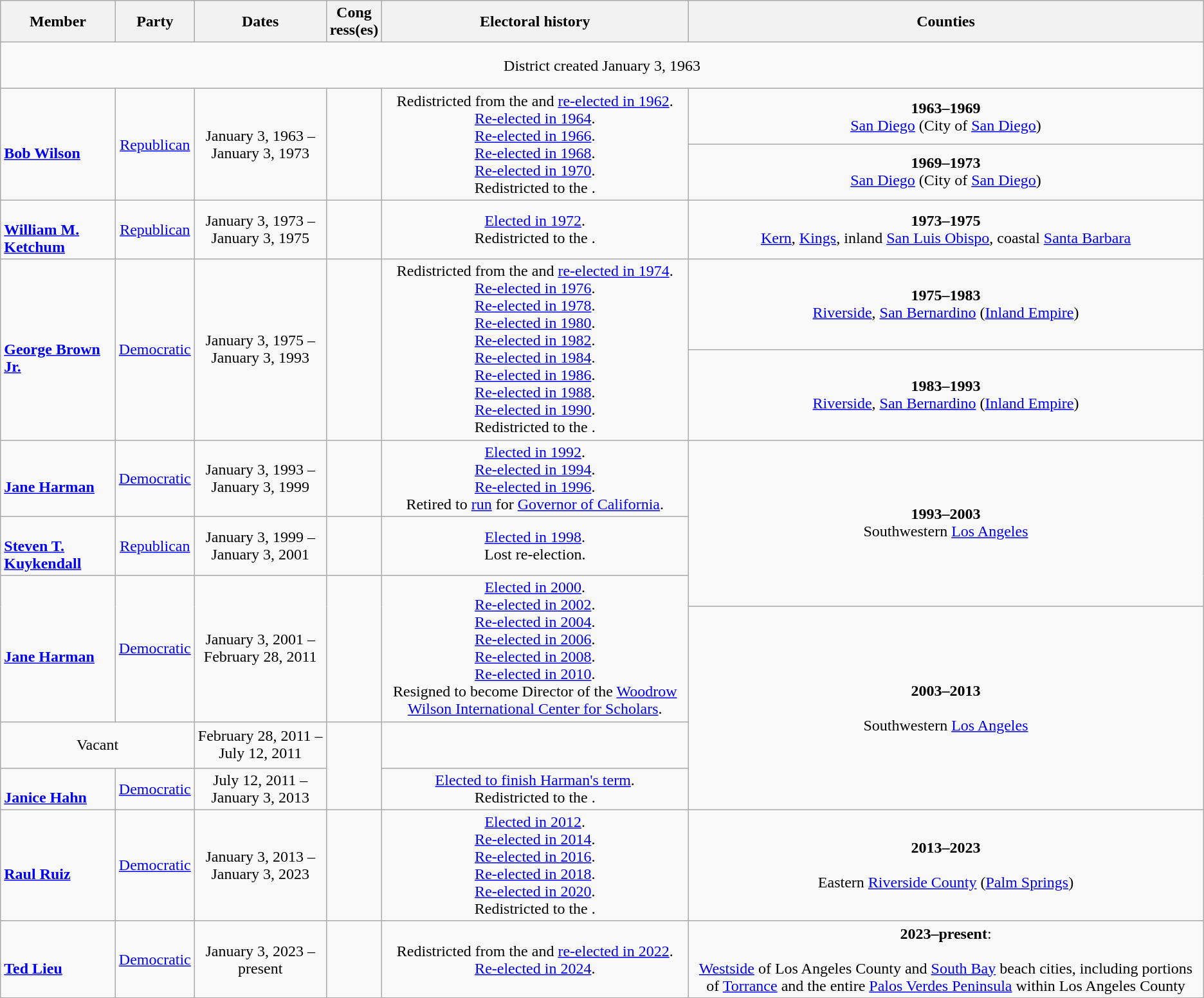<table class=wikitable style="text-align:center">
<tr>
<th>Member</th>
<th>Party</th>
<th>Dates</th>
<th>Cong<br>ress(es)</th>
<th>Electoral history</th>
<th>Counties</th>
</tr>
<tr style="height:3em">
<td colspan=6>District created January 3, 1963</td>
</tr>
<tr style="height:2em">
<td rowspan=2  align=left><br><strong><a href='#'>Bob Wilson</a></strong><br></td>
<td rowspan=2  ><a href='#'>Republican</a></td>
<td rowspan=2  nowrap>January 3, 1963 –<br>January 3, 1973</td>
<td rowspan=2></td>
<td rowspan=2>Redistricted from the  and <a href='#'>re-elected in 1962</a>.<br><a href='#'>Re-elected in 1964</a>.<br><a href='#'>Re-elected in 1966</a>.<br><a href='#'>Re-elected in 1968</a>.<br><a href='#'>Re-elected in 1970</a>.<br>Redistricted to the .</td>
<td><strong>1963–1969</strong><br><a href='#'>San Diego</a> (City of <a href='#'>San Diego</a>)</td>
</tr>
<tr style="height:2em">
<td><strong>1969–1973</strong><br><a href='#'>San Diego</a> (City of <a href='#'>San Diego</a>)</td>
</tr>
<tr style="height:2em">
<td align=left><br><strong><a href='#'>William M. Ketchum</a></strong><br></td>
<td><a href='#'>Republican</a></td>
<td nowrap>January 3, 1973 –<br>January 3, 1975</td>
<td></td>
<td><a href='#'>Elected in 1972</a>.<br> Redistricted to the .</td>
<td><strong>1973–1975</strong><br><a href='#'>Kern</a>, <a href='#'>Kings</a>, inland <a href='#'>San Luis Obispo</a>, coastal <a href='#'>Santa Barbara</a></td>
</tr>
<tr style="height:2em">
<td rowspan=2 align=left><br><strong><a href='#'>George Brown Jr.</a></strong><br></td>
<td rowspan=2 ><a href='#'>Democratic</a></td>
<td rowspan=2 nowrap>January 3, 1975 –<br>January 3, 1993</td>
<td rowspan=2></td>
<td rowspan=2>Redistricted from the  and <a href='#'>re-elected in 1974</a>.<br><a href='#'>Re-elected in 1976</a>.<br><a href='#'>Re-elected in 1978</a>.<br><a href='#'>Re-elected in 1980</a>.<br><a href='#'>Re-elected in 1982</a>.<br><a href='#'>Re-elected in 1984</a>.<br><a href='#'>Re-elected in 1986</a>.<br><a href='#'>Re-elected in 1988</a>.<br><a href='#'>Re-elected in 1990</a>.<br>Redistricted to the .</td>
<td><strong>1975–1983</strong><br><a href='#'>Riverside</a>, <a href='#'>San Bernardino</a> (<a href='#'>Inland Empire</a>)</td>
</tr>
<tr style="height:2em">
<td><strong>1983–1993</strong><br> <a href='#'>Riverside</a>, <a href='#'>San Bernardino</a> (<a href='#'>Inland Empire</a>)</td>
</tr>
<tr style="height:2em">
<td align=left><br><strong><a href='#'>Jane Harman</a></strong><br></td>
<td><a href='#'>Democratic</a></td>
<td nowrap>January 3, 1993 –<br>January 3, 1999</td>
<td></td>
<td><a href='#'>Elected in 1992</a>.<br><a href='#'>Re-elected in 1994</a>.<br><a href='#'>Re-elected in 1996</a>.<br>Retired to <a href='#'>run</a> for <a href='#'>Governor of California</a>.</td>
<td rowspan=3><strong>1993–2003</strong><br> Southwestern <a href='#'>Los Angeles</a></td>
</tr>
<tr style="height:2em">
<td align=left><br><strong><a href='#'>Steven T. Kuykendall</a></strong><br></td>
<td><a href='#'>Republican</a></td>
<td nowrap>January 3, 1999 –<br>January 3, 2001</td>
<td></td>
<td><a href='#'>Elected in 1998</a>.<br>Lost re-election.</td>
</tr>
<tr style="height:2em">
<td rowspan=2 align=left><br><strong><a href='#'>Jane Harman</a></strong><br></td>
<td rowspan=2 ><a href='#'>Democratic</a></td>
<td rowspan=2 nowrap>January 3, 2001 –<br>February 28, 2011</td>
<td rowspan=2></td>
<td rowspan=2><a href='#'>Elected in 2000</a>.<br> <a href='#'>Re-elected in 2002</a>.<br><a href='#'>Re-elected in 2004</a>.<br><a href='#'>Re-elected in 2006</a>.<br><a href='#'>Re-elected in 2008</a>.<br><a href='#'>Re-elected in 2010</a>.<br>Resigned to become Director of the <a href='#'>Woodrow Wilson International Center for Scholars</a>.</td>
</tr>
<tr style="height:3em">
<td rowspan=3><strong>2003–2013</strong><br><br>Southwestern <a href='#'>Los Angeles</a></td>
</tr>
<tr style="height:3em">
<td colspan=2>Vacant</td>
<td nowrap>February 28, 2011 –<br>July 12, 2011</td>
<td rowspan=2></td>
</tr>
<tr style="height:2em">
<td align=left><br><strong><a href='#'>Janice Hahn</a></strong><br></td>
<td><a href='#'>Democratic</a></td>
<td nowrap>July 12, 2011 –<br>January 3, 2013</td>
<td><a href='#'>Elected to finish Harman's term</a>.<br>Redistricted to the .</td>
</tr>
<tr style="height:2em">
<td align=left><br><strong><a href='#'>Raul Ruiz</a></strong><br></td>
<td><a href='#'>Democratic</a></td>
<td nowrap>January 3, 2013 –<br>January 3, 2023</td>
<td></td>
<td><a href='#'>Elected in 2012</a>.<br><a href='#'>Re-elected in 2014</a>.<br><a href='#'>Re-elected in 2016</a>.<br><a href='#'>Re-elected in 2018</a>.<br><a href='#'>Re-elected in 2020</a>.<br>Redistricted to the .</td>
<td><strong>2013–2023</strong><br><br>Eastern <a href='#'>Riverside County</a> (<a href='#'>Palm Springs</a>)</td>
</tr>
<tr style="height:3em">
<td align=left><br><strong><a href='#'>Ted Lieu</a></strong><br></td>
<td><a href='#'>Democratic</a></td>
<td nowrap>January 3, 2023 –<br>present</td>
<td></td>
<td>Redistricted from the  and <a href='#'>re-elected in 2022</a>.<br><a href='#'>Re-elected in 2024</a>.</td>
<td><strong>2023–present</strong>:<br><br><a href='#'>Westside</a> of Los Angeles County and <a href='#'>South Bay</a> beach cities, including portions of <a href='#'>Torrance</a> and the entire <a href='#'>Palos Verdes Peninsula</a> within Los Angeles County</td>
</tr>
</table>
